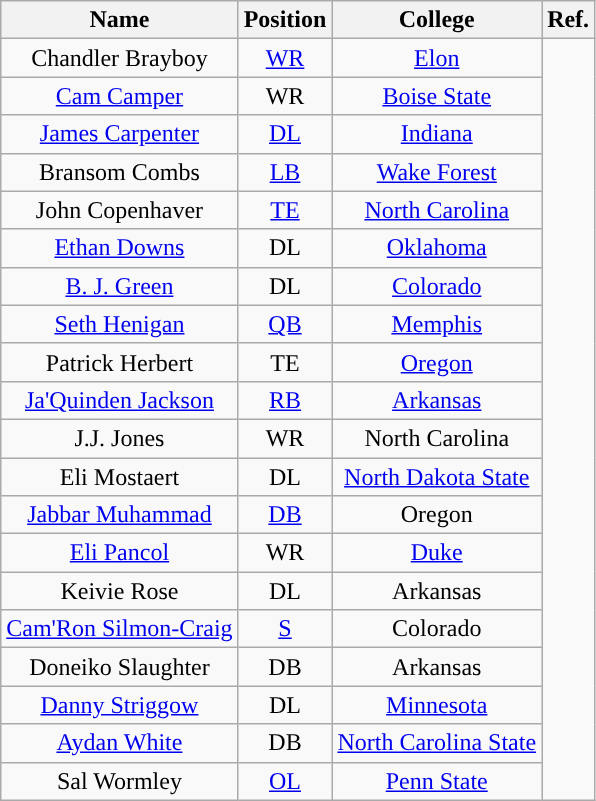<table class="wikitable" style="text-align:center">
<tr>
<th>Name</th>
<th>Position</th>
<th>College</th>
<th>Ref.</th>
</tr>
<tr>
<td>Chandler Brayboy</td>
<td><a href='#'>WR</a></td>
<td><a href='#'>Elon</a></td>
<td rowspan="20"></td>
</tr>
<tr>
<td><a href='#'>Cam Camper</a></td>
<td>WR</td>
<td><a href='#'>Boise State</a></td>
</tr>
<tr>
<td><a href='#'>James Carpenter</a></td>
<td><a href='#'>DL</a></td>
<td><a href='#'>Indiana</a></td>
</tr>
<tr>
<td>Bransom Combs</td>
<td><a href='#'>LB</a></td>
<td><a href='#'>Wake Forest</a></td>
</tr>
<tr>
<td>John Copenhaver</td>
<td><a href='#'>TE</a></td>
<td><a href='#'>North Carolina</a></td>
</tr>
<tr>
<td><a href='#'>Ethan Downs</a></td>
<td>DL</td>
<td><a href='#'>Oklahoma</a></td>
</tr>
<tr>
<td><a href='#'>B. J. Green</a></td>
<td>DL</td>
<td><a href='#'>Colorado</a></td>
</tr>
<tr>
<td><a href='#'>Seth Henigan</a></td>
<td><a href='#'>QB</a></td>
<td><a href='#'>Memphis</a></td>
</tr>
<tr>
<td>Patrick Herbert</td>
<td>TE</td>
<td><a href='#'>Oregon</a></td>
</tr>
<tr>
<td><a href='#'>Ja'Quinden Jackson</a></td>
<td><a href='#'>RB</a></td>
<td><a href='#'>Arkansas</a></td>
</tr>
<tr>
<td>J.J. Jones</td>
<td>WR</td>
<td>North Carolina</td>
</tr>
<tr>
<td>Eli Mostaert</td>
<td>DL</td>
<td><a href='#'>North Dakota State</a></td>
</tr>
<tr>
<td><a href='#'>Jabbar Muhammad</a></td>
<td><a href='#'>DB</a></td>
<td>Oregon</td>
</tr>
<tr>
<td><a href='#'>Eli Pancol</a></td>
<td>WR</td>
<td><a href='#'>Duke</a></td>
</tr>
<tr>
<td>Keivie Rose</td>
<td>DL</td>
<td>Arkansas</td>
</tr>
<tr>
<td><a href='#'>Cam'Ron Silmon-Craig</a></td>
<td><a href='#'>S</a></td>
<td>Colorado</td>
</tr>
<tr>
<td>Doneiko Slaughter</td>
<td>DB</td>
<td>Arkansas</td>
</tr>
<tr>
<td><a href='#'>Danny Striggow</a></td>
<td>DL</td>
<td><a href='#'>Minnesota</a></td>
</tr>
<tr>
<td><a href='#'>Aydan White</a></td>
<td>DB</td>
<td><a href='#'>North Carolina State</a></td>
</tr>
<tr>
<td>Sal Wormley</td>
<td><a href='#'>OL</a></td>
<td><a href='#'>Penn State</a></td>
</tr>
</table>
